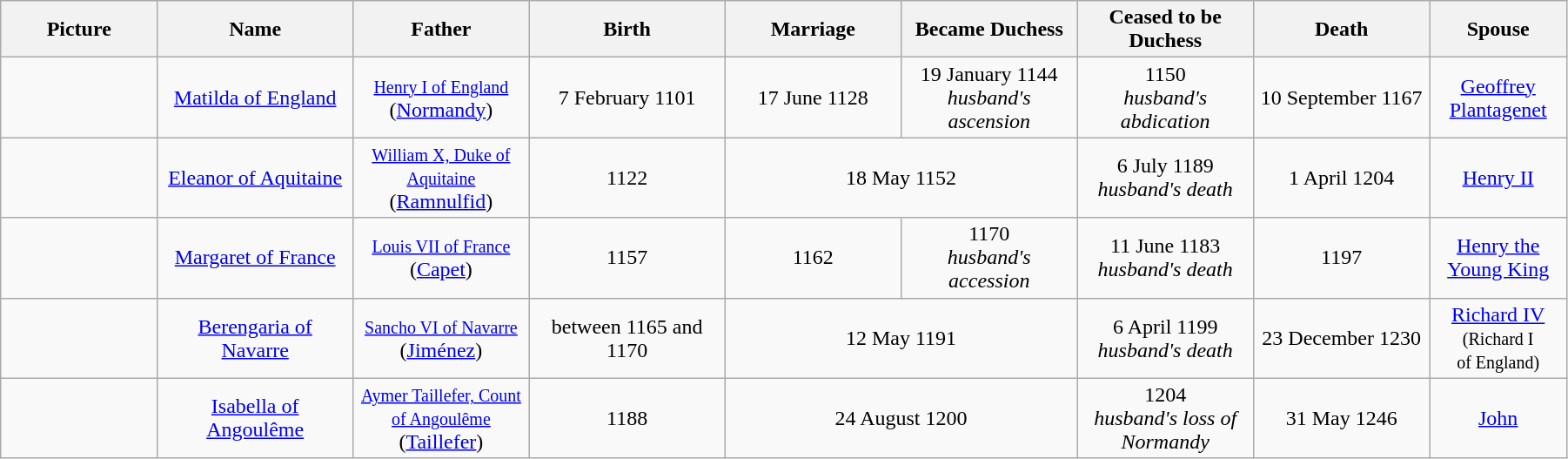<table style="width:95%;" class="wikitable">
<tr>
<th style="width:8%;">Picture</th>
<th style="width:10%;">Name</th>
<th style="width:9%;">Father</th>
<th style="width:10%;">Birth</th>
<th style="width:9%;">Marriage</th>
<th style="width:9%;">Became Duchess</th>
<th style="width:9%;">Ceased to be Duchess</th>
<th style="width:9%;">Death</th>
<th style="width:7%;">Spouse</th>
</tr>
<tr>
<td style="text-align:center;"></td>
<td style="text-align:center;"><a href='#'>Matilda of England</a><br></td>
<td style="text-align:center;"><small><a href='#'>Henry I of England</a></small><br>(<a href='#'>Normandy</a>)</td>
<td style="text-align:center;">7 February 1101</td>
<td style="text-align:center;">17 June 1128</td>
<td style="text-align:center;">19 January 1144<br><em>husband's ascension</em></td>
<td style="text-align:center;">1150<br><em>husband's abdication</em></td>
<td style="text-align:center;">10 September 1167</td>
<td style="text-align:center;"><a href='#'>Geoffrey Plantagenet</a></td>
</tr>
<tr>
<td style="text-align:center;"></td>
<td style="text-align:center;"><a href='#'>Eleanor of Aquitaine</a><br></td>
<td style="text-align:center;"><small><a href='#'>William X, Duke of Aquitaine</a></small><br>(<a href='#'>Ramnulfid</a>)</td>
<td style="text-align:center;">1122</td>
<td style="text-align:center;" colspan="2">18 May 1152</td>
<td style="text-align:center;">6 July 1189<br><em>husband's death</em></td>
<td style="text-align:center;">1 April 1204</td>
<td style="text-align:center;"><a href='#'>Henry II</a></td>
</tr>
<tr>
<td style="text-align:center;"></td>
<td style="text-align:center;"><a href='#'>Margaret of France</a><br></td>
<td style="text-align:center;"><small><a href='#'>Louis VII of France</a></small><br>(<a href='#'>Capet</a>)</td>
<td style="text-align:center;">1157</td>
<td style="text-align:center;">1162</td>
<td style="text-align:center;">1170<br><em>husband's accession</em></td>
<td style="text-align:center;">11 June 1183<br><em>husband's death</em></td>
<td style="text-align:center;">1197</td>
<td style="text-align:center;"><a href='#'>Henry the Young King</a></td>
</tr>
<tr>
<td style="text-align:center;"></td>
<td style="text-align:center;"><a href='#'>Berengaria of Navarre</a><br></td>
<td style="text-align:center;"><small><a href='#'>Sancho VI of Navarre</a></small><br>(<a href='#'>Jiménez</a>)</td>
<td style="text-align:center;">between 1165 and 1170</td>
<td style="text-align:center;" colspan="2">12 May 1191</td>
<td style="text-align:center;">6 April 1199<br><em>husband's death</em></td>
<td style="text-align:center;">23 December 1230</td>
<td style="text-align:center;"><a href='#'>Richard IV</a><br><small>(Richard I<br>of England)</small></td>
</tr>
<tr>
<td style="text-align:center;"></td>
<td style="text-align:center;"><a href='#'>Isabella of Angoulême</a><br></td>
<td style="text-align:center;"><small><a href='#'>Aymer Taillefer, Count of Angoulême</a></small><br>(<a href='#'>Taillefer</a>)</td>
<td style="text-align:center;">1188</td>
<td style="text-align:center;" colspan="2">24 August 1200</td>
<td style="text-align:center;">1204<br><em>husband's loss of Normandy</em></td>
<td style="text-align:center;">31 May 1246</td>
<td style="text-align:center;"><a href='#'>John</a></td>
</tr>
</table>
